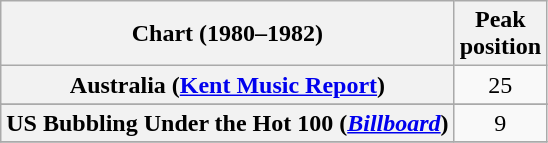<table class="wikitable plainrowheaders sortable" border="1">
<tr>
<th scope="col">Chart (1980–1982)</th>
<th scope="col">Peak<br>position</th>
</tr>
<tr>
<th scope="row">Australia (<a href='#'>Kent Music Report</a>)</th>
<td style="text-align:center;">25</td>
</tr>
<tr>
</tr>
<tr>
</tr>
<tr>
</tr>
<tr>
</tr>
<tr>
</tr>
<tr>
<th scope="row">US Bubbling Under the Hot 100 (<em><a href='#'>Billboard</a></em>)</th>
<td style="text-align:center;">9</td>
</tr>
<tr>
</tr>
</table>
